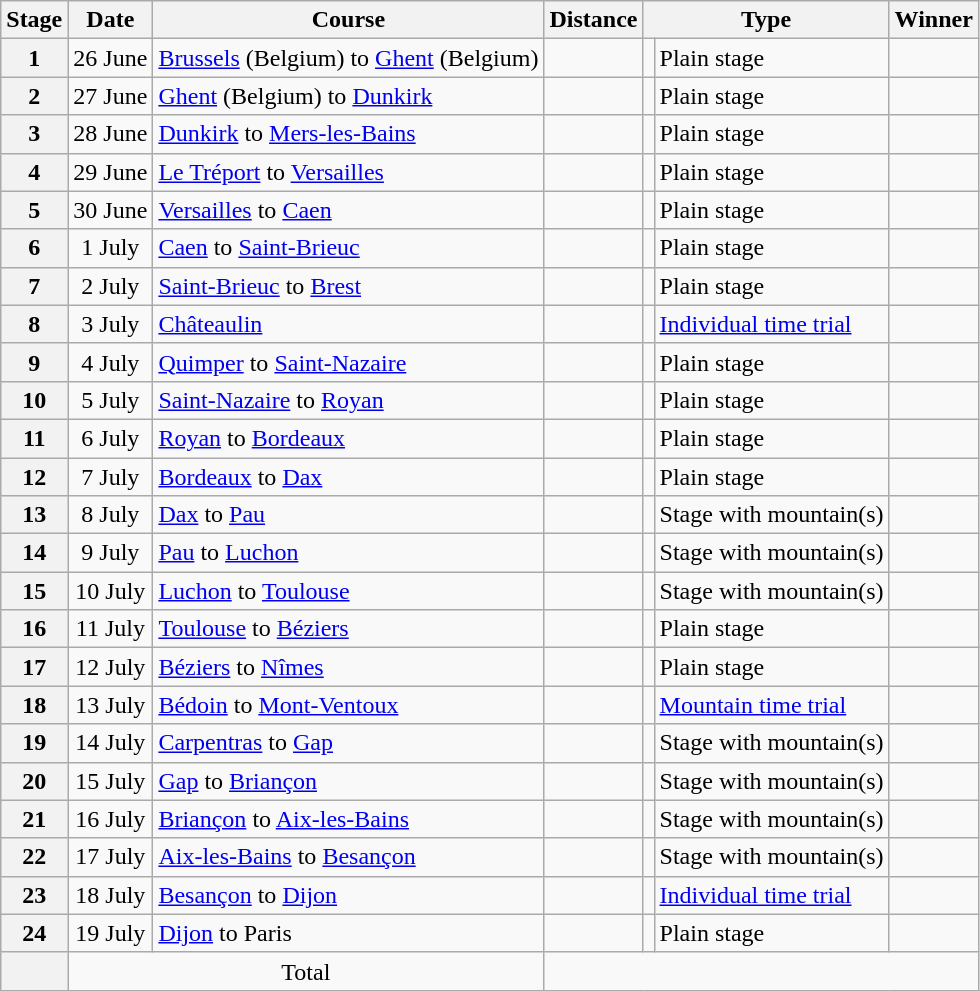<table class="wikitable">
<tr>
<th scope="col">Stage</th>
<th scope="col">Date</th>
<th scope="col">Course</th>
<th scope="col">Distance</th>
<th scope="col" colspan="2">Type</th>
<th scope="col">Winner</th>
</tr>
<tr>
<th scope="row">1</th>
<td style="text-align:center;">26 June</td>
<td><a href='#'>Brussels</a> (Belgium) to <a href='#'>Ghent</a> (Belgium)</td>
<td style="text-align:center;"></td>
<td></td>
<td>Plain stage</td>
<td></td>
</tr>
<tr>
<th scope="row">2</th>
<td style="text-align:center;">27 June</td>
<td><a href='#'>Ghent</a> (Belgium) to <a href='#'>Dunkirk</a></td>
<td style="text-align:center;"></td>
<td></td>
<td>Plain stage</td>
<td></td>
</tr>
<tr>
<th scope="row">3</th>
<td style="text-align:center;">28 June</td>
<td><a href='#'>Dunkirk</a> to <a href='#'>Mers-les-Bains</a></td>
<td style="text-align:center;"></td>
<td></td>
<td>Plain stage</td>
<td></td>
</tr>
<tr>
<th scope="row">4</th>
<td style="text-align:center;">29 June</td>
<td><a href='#'>Le Tréport</a> to <a href='#'>Versailles</a></td>
<td style="text-align:center;"></td>
<td></td>
<td>Plain stage</td>
<td></td>
</tr>
<tr>
<th scope="row">5</th>
<td style="text-align:center;">30 June</td>
<td><a href='#'>Versailles</a> to <a href='#'>Caen</a></td>
<td style="text-align:center;"></td>
<td></td>
<td>Plain stage</td>
<td></td>
</tr>
<tr>
<th scope="row">6</th>
<td style="text-align:center;">1 July</td>
<td><a href='#'>Caen</a> to <a href='#'>Saint-Brieuc</a></td>
<td style="text-align:center;"></td>
<td></td>
<td>Plain stage</td>
<td></td>
</tr>
<tr>
<th scope="row">7</th>
<td style="text-align:center;">2 July</td>
<td><a href='#'>Saint-Brieuc</a> to <a href='#'>Brest</a></td>
<td style="text-align:center;"></td>
<td></td>
<td>Plain stage</td>
<td></td>
</tr>
<tr>
<th scope="row">8</th>
<td style="text-align:center;">3 July</td>
<td><a href='#'>Châteaulin</a></td>
<td style="text-align:center;"></td>
<td></td>
<td><a href='#'>Individual time trial</a></td>
<td></td>
</tr>
<tr>
<th scope="row">9</th>
<td style="text-align:center;">4 July</td>
<td><a href='#'>Quimper</a> to <a href='#'>Saint-Nazaire</a></td>
<td style="text-align:center;"></td>
<td></td>
<td>Plain stage</td>
<td></td>
</tr>
<tr>
<th scope="row">10</th>
<td style="text-align:center;">5 July</td>
<td><a href='#'>Saint-Nazaire</a> to <a href='#'>Royan</a></td>
<td style="text-align:center;"></td>
<td></td>
<td>Plain stage</td>
<td></td>
</tr>
<tr>
<th scope="row">11</th>
<td style="text-align:center;">6 July</td>
<td><a href='#'>Royan</a> to <a href='#'>Bordeaux</a></td>
<td style="text-align:center;"></td>
<td></td>
<td>Plain stage</td>
<td></td>
</tr>
<tr>
<th scope="row">12</th>
<td style="text-align:center;">7 July</td>
<td><a href='#'>Bordeaux</a> to <a href='#'>Dax</a></td>
<td style="text-align:center;"></td>
<td></td>
<td>Plain stage</td>
<td></td>
</tr>
<tr>
<th scope="row">13</th>
<td style="text-align:center;">8 July</td>
<td><a href='#'>Dax</a> to <a href='#'>Pau</a></td>
<td style="text-align:center;"></td>
<td></td>
<td>Stage with mountain(s)</td>
<td></td>
</tr>
<tr>
<th scope="row">14</th>
<td style="text-align:center;">9 July</td>
<td><a href='#'>Pau</a> to <a href='#'>Luchon</a></td>
<td style="text-align:center;"></td>
<td></td>
<td>Stage with mountain(s)</td>
<td></td>
</tr>
<tr>
<th scope="row">15</th>
<td style="text-align:center;">10 July</td>
<td><a href='#'>Luchon</a> to <a href='#'>Toulouse</a></td>
<td style="text-align:center;"></td>
<td></td>
<td>Stage with mountain(s)</td>
<td></td>
</tr>
<tr>
<th scope="row">16</th>
<td style="text-align:center;">11 July</td>
<td><a href='#'>Toulouse</a> to <a href='#'>Béziers</a></td>
<td style="text-align:center;"></td>
<td></td>
<td>Plain stage</td>
<td></td>
</tr>
<tr>
<th scope="row">17</th>
<td style="text-align:center;">12 July</td>
<td><a href='#'>Béziers</a> to <a href='#'>Nîmes</a></td>
<td style="text-align:center;"></td>
<td></td>
<td>Plain stage</td>
<td></td>
</tr>
<tr>
<th scope="row">18</th>
<td style="text-align:center;">13 July</td>
<td><a href='#'>Bédoin</a> to <a href='#'>Mont-Ventoux</a></td>
<td style="text-align:center;"></td>
<td></td>
<td><a href='#'>Mountain time trial</a></td>
<td></td>
</tr>
<tr>
<th scope="row">19</th>
<td style="text-align:center;">14 July</td>
<td><a href='#'>Carpentras</a> to <a href='#'>Gap</a></td>
<td style="text-align:center;"></td>
<td></td>
<td>Stage with mountain(s)</td>
<td></td>
</tr>
<tr>
<th scope="row">20</th>
<td style="text-align:center;">15 July</td>
<td><a href='#'>Gap</a> to <a href='#'>Briançon</a></td>
<td style="text-align:center;"></td>
<td></td>
<td>Stage with mountain(s)</td>
<td></td>
</tr>
<tr>
<th scope="row">21</th>
<td style="text-align:center;">16 July</td>
<td><a href='#'>Briançon</a> to <a href='#'>Aix-les-Bains</a></td>
<td style="text-align:center;"></td>
<td></td>
<td>Stage with mountain(s)</td>
<td></td>
</tr>
<tr>
<th scope="row">22</th>
<td style="text-align:center;">17 July</td>
<td><a href='#'>Aix-les-Bains</a> to <a href='#'>Besançon</a></td>
<td style="text-align:center;"></td>
<td></td>
<td>Stage with mountain(s)</td>
<td></td>
</tr>
<tr>
<th scope="row">23</th>
<td style="text-align:center;">18 July</td>
<td><a href='#'>Besançon</a> to <a href='#'>Dijon</a></td>
<td style="text-align:center;"></td>
<td></td>
<td><a href='#'>Individual time trial</a></td>
<td></td>
</tr>
<tr>
<th scope="row">24</th>
<td style="text-align:center;">19 July</td>
<td><a href='#'>Dijon</a> to Paris</td>
<td style="text-align:center;"></td>
<td></td>
<td>Plain stage</td>
<td></td>
</tr>
<tr>
<th scope="row"></th>
<td colspan="2" style="text-align:center">Total</td>
<td colspan="4" style="text-align:center"></td>
</tr>
</table>
